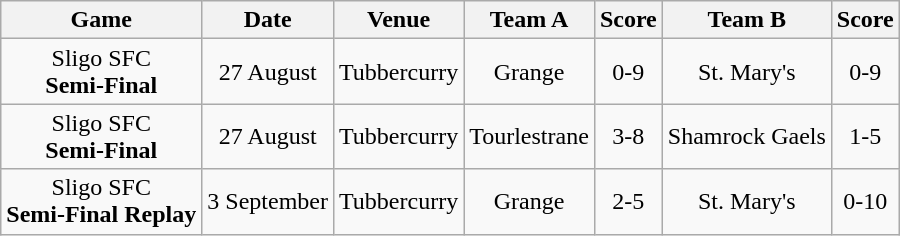<table class="wikitable">
<tr>
<th>Game</th>
<th>Date</th>
<th>Venue</th>
<th>Team A</th>
<th>Score</th>
<th>Team B</th>
<th>Score</th>
</tr>
<tr align="center">
<td>Sligo SFC<br><strong>Semi-Final</strong></td>
<td>27 August</td>
<td>Tubbercurry</td>
<td>Grange</td>
<td>0-9</td>
<td>St. Mary's</td>
<td>0-9</td>
</tr>
<tr align="center">
<td>Sligo SFC<br><strong>Semi-Final</strong></td>
<td>27 August</td>
<td>Tubbercurry</td>
<td>Tourlestrane</td>
<td>3-8</td>
<td>Shamrock Gaels</td>
<td>1-5</td>
</tr>
<tr align="center">
<td>Sligo SFC<br><strong>Semi-Final Replay</strong></td>
<td>3 September</td>
<td>Tubbercurry</td>
<td>Grange</td>
<td>2-5</td>
<td>St. Mary's</td>
<td>0-10</td>
</tr>
</table>
